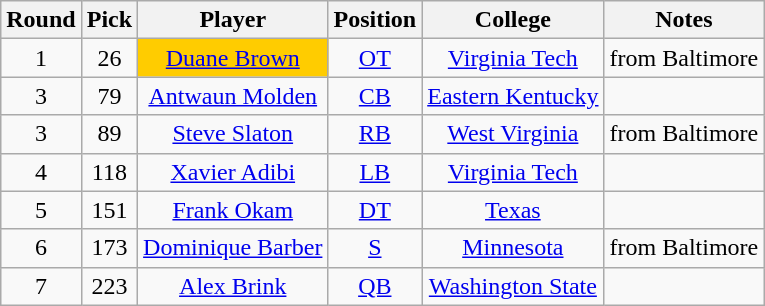<table class="wikitable" style="text-align:center">
<tr>
<th>Round</th>
<th>Pick</th>
<th>Player</th>
<th>Position</th>
<th>College</th>
<th>Notes</th>
</tr>
<tr>
<td>1</td>
<td>26</td>
<td style="background:#fc0;"><a href='#'>Duane Brown</a></td>
<td><a href='#'>OT</a></td>
<td><a href='#'>Virginia Tech</a></td>
<td>from Baltimore</td>
</tr>
<tr>
<td>3</td>
<td>79</td>
<td><a href='#'>Antwaun Molden</a></td>
<td><a href='#'>CB</a></td>
<td><a href='#'>Eastern Kentucky</a></td>
<td></td>
</tr>
<tr>
<td>3</td>
<td>89</td>
<td><a href='#'>Steve Slaton</a></td>
<td><a href='#'>RB</a></td>
<td><a href='#'>West Virginia</a></td>
<td>from Baltimore</td>
</tr>
<tr>
<td>4</td>
<td>118</td>
<td><a href='#'>Xavier Adibi</a></td>
<td><a href='#'>LB</a></td>
<td><a href='#'>Virginia Tech</a></td>
<td></td>
</tr>
<tr>
<td>5</td>
<td>151</td>
<td><a href='#'>Frank Okam</a></td>
<td><a href='#'>DT</a></td>
<td><a href='#'>Texas</a></td>
<td></td>
</tr>
<tr>
<td>6</td>
<td>173</td>
<td><a href='#'>Dominique Barber</a></td>
<td><a href='#'>S</a></td>
<td><a href='#'>Minnesota</a></td>
<td>from Baltimore</td>
</tr>
<tr>
<td>7</td>
<td>223</td>
<td><a href='#'>Alex Brink</a></td>
<td><a href='#'>QB</a></td>
<td><a href='#'>Washington State</a></td>
<td></td>
</tr>
</table>
